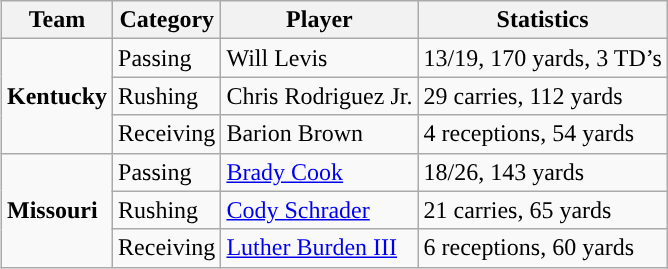<table class="wikitable" style="float: right;">
<tr>
<th>Team</th>
<th>Category</th>
<th>Player</th>
<th>Statistics</th>
</tr>
<tr>
<td rowspan=3><strong>Kentucky</strong></td>
<td>Passing</td>
<td>Will Levis</td>
<td>13/19, 170 yards, 3 TD’s</td>
</tr>
<tr>
<td>Rushing</td>
<td>Chris Rodriguez Jr.</td>
<td>29 carries, 112 yards</td>
</tr>
<tr>
<td>Receiving</td>
<td>Barion Brown</td>
<td>4 receptions, 54 yards</td>
</tr>
<tr>
<td rowspan=3><strong>Missouri</strong></td>
<td>Passing</td>
<td><a href='#'>Brady Cook</a></td>
<td>18/26, 143 yards</td>
</tr>
<tr>
<td>Rushing</td>
<td><a href='#'>Cody Schrader</a></td>
<td>21 carries, 65 yards</td>
</tr>
<tr>
<td>Receiving</td>
<td><a href='#'>Luther Burden III</a></td>
<td>6 receptions, 60 yards</td>
</tr>
</table>
